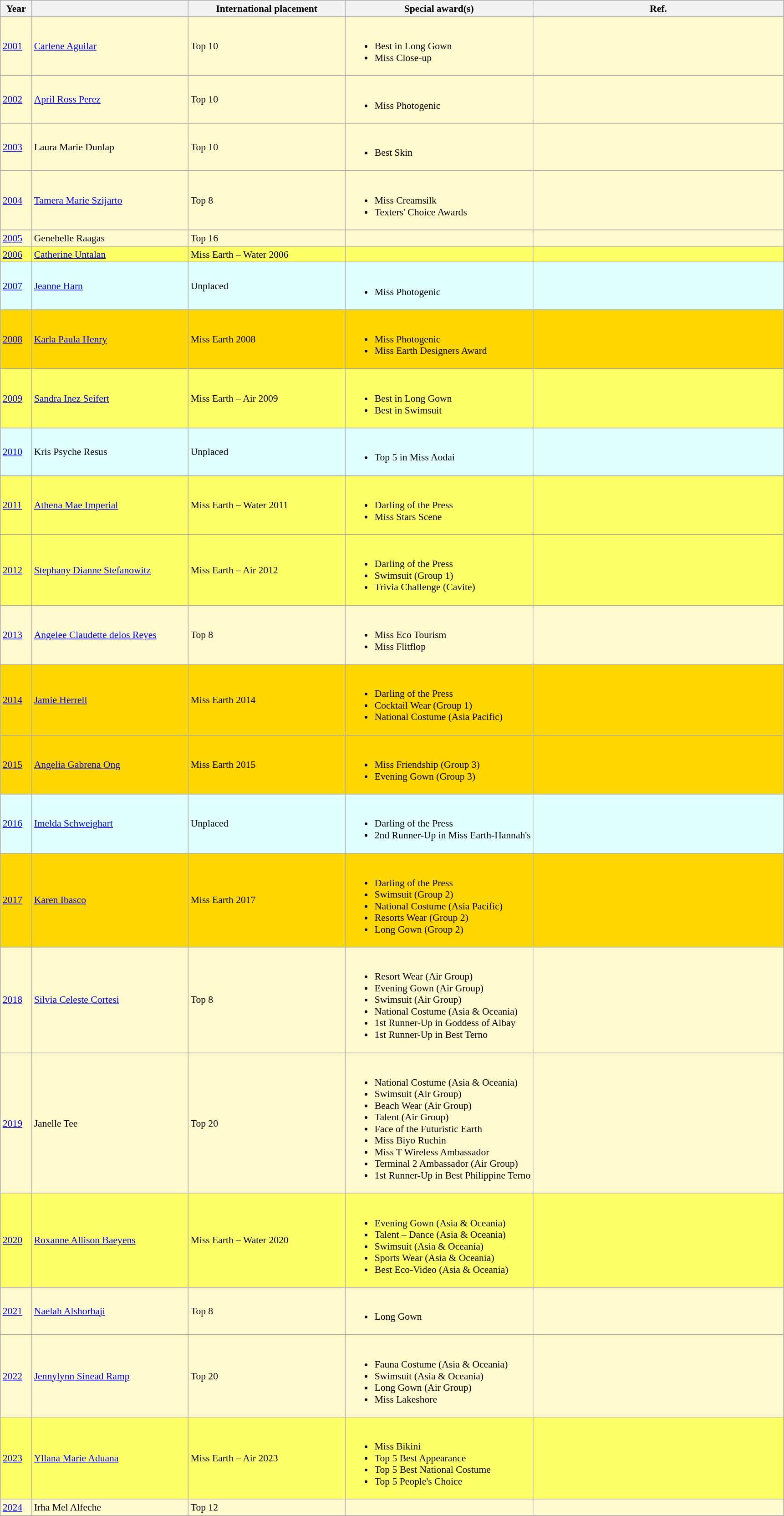<table class="wikitable sortable" style="font-size: 90%; text-align:Left">
<tr>
<th style="width:04%;" scope="col">Year</th>
<th style="width:20%;" scope="col"></th>
<th style="width:20%;" scope="col">International placement</th>
<th style="width:24%;" scope="col">Special award(s)</th>
<th class="unsortable">Ref.</th>
</tr>
<tr>
<td style="background:#FFFACD;"><a href='#'>2001</a></td>
<td style="background:#FFFACD;"><a href='#'>Carlene Aguilar</a></td>
<td style="background:#FFFACD;">Top 10</td>
<td style="background:#FFFACD;"><br><ul><li>Best in Long Gown</li><li>Miss Close-up</li></ul></td>
<td style="background:#FFFACD;"></td>
</tr>
<tr>
<td style="background:#FFFACD;"><a href='#'>2002</a></td>
<td style="background:#FFFACD;"><a href='#'>April Ross Perez</a></td>
<td style="background:#FFFACD;">Top 10</td>
<td style="background:#FFFACD;"><br><ul><li>Miss Photogenic</li></ul></td>
<td style="background:#FFFACD;"></td>
</tr>
<tr>
<td style="background:#FFFACD;"><a href='#'>2003</a></td>
<td style="background:#FFFACD;">Laura Marie Dunlap</td>
<td style="background:#FFFACD;">Top 10</td>
<td style="background:#FFFACD;"><br><ul><li>Best Skin</li></ul></td>
<td style="background:#FFFACD;"></td>
</tr>
<tr>
<td style="background:#FFFACD;"><a href='#'>2004</a></td>
<td style="background:#FFFACD;"><a href='#'>Tamera Marie Szijarto</a></td>
<td style="background:#FFFACD;">Top 8</td>
<td style="background:#FFFACD;"><br><ul><li>Miss Creamsilk</li><li>Texters' Choice Awards</li></ul></td>
<td style="background:#FFFACD;"></td>
</tr>
<tr>
<td style="background:#FFFACD;"><a href='#'>2005</a></td>
<td style="background:#FFFACD;">Genebelle Raagas</td>
<td style="background:#FFFACD;">Top 16</td>
<td style="background:#FFFACD;"></td>
<td style="background:#FFFACD;"></td>
</tr>
<tr>
<td style="background:#FFFF66;"><a href='#'>2006</a></td>
<td style="background:#FFFF66;"><a href='#'>Catherine Untalan</a></td>
<td style="background:#FFFF66;">Miss Earth – Water 2006</td>
<td style="background:#FFFF66;"></td>
<td style="background:#FFFF66;"></td>
</tr>
<tr>
<td style="background:#e0ffff;"><a href='#'>2007</a></td>
<td style="background:#e0ffff;"><a href='#'>Jeanne Harn</a></td>
<td style="background:#e0ffff;">Unplaced</td>
<td style="background:#e0ffff;"><br><ul><li>Miss Photogenic</li></ul></td>
<td style="background:#e0ffff;"></td>
</tr>
<tr>
<td style="background:gold;"><a href='#'>2008</a></td>
<td style="background:gold;"><a href='#'>Karla Paula Henry</a></td>
<td style="background:gold;">Miss Earth 2008</td>
<td style="background:gold;"><br><ul><li>Miss Photogenic</li><li>Miss Earth Designers Award</li></ul></td>
<td style="background:gold;"></td>
</tr>
<tr>
<td style="background:#FFFF66;"><a href='#'>2009</a></td>
<td style="background:#FFFF66;"><a href='#'>Sandra Inez Seifert</a></td>
<td style="background:#FFFF66;">Miss Earth – Air 2009</td>
<td style="background:#FFFF66;"><br><ul><li>Best in Long Gown</li><li>Best in Swimsuit</li></ul></td>
<td style="background:#FFFF66;"></td>
</tr>
<tr>
<td style="background:#e0ffff;"><a href='#'>2010</a></td>
<td style="background:#e0ffff;">Kris Psyche Resus</td>
<td style="background:#e0ffff;">Unplaced</td>
<td style="background:#e0ffff;"><br><ul><li>Top 5 in Miss Aodai</li></ul></td>
<td style="background:#e0ffff;"></td>
</tr>
<tr>
<td style="background:#FFFF66;"><a href='#'>2011</a></td>
<td style="background:#FFFF66;"><a href='#'>Athena Mae Imperial</a></td>
<td style="background:#FFFF66;">Miss Earth – Water 2011</td>
<td style="background:#FFFF66;"><br><ul><li>Darling of the Press</li><li>Miss Stars Scene</li></ul></td>
<td style="background:#FFFF66;"></td>
</tr>
<tr>
<td style="background:#FFFF66;"><a href='#'>2012</a></td>
<td style="background:#FFFF66;"><a href='#'>Stephany Dianne Stefanowitz</a></td>
<td style="background:#FFFF66;">Miss Earth – Air 2012</td>
<td style="background:#FFFF66;"><br><ul><li>Darling of the Press</li><li> Swimsuit (Group 1)</li><li> Trivia Challenge (Cavite)</li></ul></td>
<td style="background:#FFFF66;"></td>
</tr>
<tr>
<td style="background:#FFFACD;"><a href='#'>2013</a></td>
<td style="background:#FFFACD;"><a href='#'>Angelee Claudette delos Reyes</a></td>
<td style="background:#FFFACD;">Top 8</td>
<td style="background:#FFFACD;"><br><ul><li>Miss Eco Tourism</li><li>Miss Flitflop</li></ul></td>
<td style="background:#FFFACD;"></td>
</tr>
<tr>
<td style="background:gold;"><a href='#'>2014</a></td>
<td style="background:gold;"><a href='#'>Jamie Herrell</a></td>
<td style="background:gold;">Miss Earth 2014</td>
<td style="background:gold;"><br><ul><li> Darling of the Press</li><li> Cocktail Wear (Group 1)</li><li> National Costume (Asia Pacific)</li></ul></td>
<td style="background:gold;"></td>
</tr>
<tr>
<td style="background:gold;"><a href='#'>2015</a></td>
<td style="background:gold;"><a href='#'>Angelia Gabrena Ong</a></td>
<td style="background:gold;">Miss Earth 2015</td>
<td style="background:gold;"><br><ul><li> Miss Friendship (Group 3)</li><li> Evening Gown (Group 3)</li></ul></td>
<td style="background:gold;"></td>
</tr>
<tr>
<td style="background:#e0ffff;"><a href='#'>2016</a></td>
<td style="background:#e0ffff;"><a href='#'>Imelda Schweighart</a></td>
<td style="background:#e0ffff;">Unplaced</td>
<td style="background:#e0ffff;"><br><ul><li> Darling of the Press</li><li>2nd Runner-Up in Miss Earth-Hannah's</li></ul></td>
<td style="background:#e0ffff;"><br></td>
</tr>
<tr>
<td style="background:gold;"><a href='#'>2017</a></td>
<td style="background:gold;"><a href='#'>Karen Ibasco</a></td>
<td style="background:gold;">Miss Earth 2017</td>
<td style="background:gold;"><br><ul><li> Darling of the Press</li><li> Swimsuit (Group 2)</li><li> National  Costume (Asia Pacific)</li><li> Resorts Wear (Group 2)</li><li> Long Gown (Group 2)</li></ul></td>
<td style="background:gold;"></td>
</tr>
<tr>
<td style="background:#FFFACD;"><span><a href='#'>2018</a></span></td>
<td style="background:#FFFACD;"><a href='#'>Silvia Celeste Cortesi</a></td>
<td style="background:#FFFACD;">Top 8</td>
<td style="background:#FFFACD;"><br><ul><li> Resort Wear (Air Group)</li><li> Evening Gown (Air Group)</li><li> Swimsuit (Air Group)</li><li> National Costume (Asia & Oceania)</li><li>1st Runner-Up in Goddess of Albay</li><li>1st Runner-Up in Best Terno</li></ul></td>
<td style="background:#FFFACD;"></td>
</tr>
<tr>
<td style="background:#FFFACD;"><span><a href='#'>2019</a></span></td>
<td style="background:#FFFACD;">Janelle Tee</td>
<td style="background:#FFFACD;">Top 20</td>
<td style="background:#FFFACD;"><br><ul><li> National Costume (Asia & Oceania)</li><li> Swimsuit (Air Group)</li><li> Beach Wear (Air Group)</li><li> Talent (Air Group)</li><li>Face of the Futuristic Earth</li><li>Miss Biyo Ruchin</li><li>Miss T Wireless Ambassador</li><li>Terminal 2 Ambassador (Air Group)</li><li>1st Runner-Up in Best Philippine Terno</li></ul></td>
<td style="background:#FFFACD;"></td>
</tr>
<tr>
<td style="background:#FFFF66;"><span><a href='#'>2020</a></span></td>
<td style="background:#FFFF66;"><a href='#'>Roxanne Allison Baeyens</a></td>
<td style="background:#FFFF66;">Miss Earth – Water 2020</td>
<td style="background:#FFFF66;"><br><ul><li> Evening Gown (Asia & Oceania)</li><li> Talent – Dance (Asia & Oceania)</li><li> Swimsuit (Asia & Oceania)</li><li> Sports Wear (Asia & Oceania)</li><li>Best Eco-Video (Asia & Oceania)</li></ul></td>
<td style="background:#FFFF66;"></td>
</tr>
<tr>
<td style="background:#FFFACD;"><a href='#'>2021</a></td>
<td style="background:#FFFACD;"><a href='#'>Naelah Alshorbaji</a></td>
<td style="background:#FFFACD;">Top 8</td>
<td style="background:#FFFACD;"><br><ul><li> Long Gown</li></ul></td>
<td style="background:#FFFACD;"></td>
</tr>
<tr>
<td style="background:#FFFACD;"><a href='#'>2022</a></td>
<td style="background:#FFFACD;"><a href='#'>Jennylynn Sinead Ramp</a></td>
<td style="background:#FFFACD;">Top 20</td>
<td style="background:#FFFACD;"><br><ul><li> Fauna Costume (Asia & Oceania)</li><li> Swimsuit (Asia & Oceania)</li><li> Long Gown (Air Group)</li><li>Miss Lakeshore</li></ul></td>
<td style="background:#FFFACD;"></td>
</tr>
<tr>
<td style="background:#FFFF66;"><a href='#'>2023</a></td>
<td style="background:#FFFF66;"><a href='#'>Yllana Marie Aduana</a></td>
<td style="background:#FFFF66;">Miss Earth – Air 2023</td>
<td style="background:#FFFF66;"><br><ul><li> Miss Bikini</li><li>Top 5 Best Appearance</li><li>Top 5 Best National Costume</li><li>Top 5 People's Choice</li></ul></td>
<td style="background:#FFFF66;"></td>
</tr>
<tr>
<td style="background:#FFFACD;"><a href='#'>2024</a></td>
<td style="background:#FFFACD;">Irha Mel Alfeche</td>
<td style="background:#FFFACD;">Top 12</td>
<td style="background:#FFFACD;"></td>
<td style="background:#FFFACD;"></td>
</tr>
</table>
